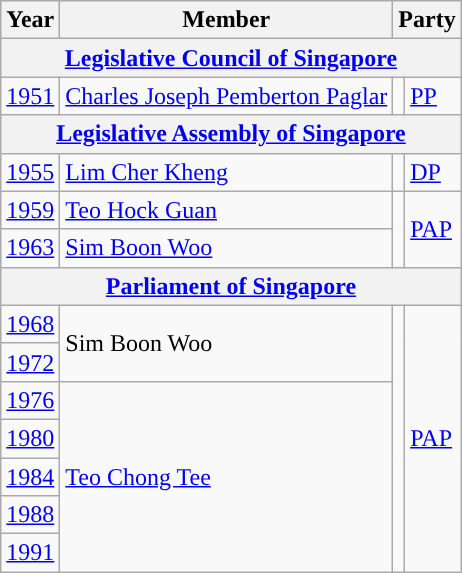<table class="wikitable">
<tr>
<th>Year</th>
<th>Member</th>
<th colspan="2">Party</th>
</tr>
<tr>
<th colspan="4"><a href='#'>Legislative Council of Singapore</a></th>
</tr>
<tr>
<td><a href='#'>1951</a></td>
<td><a href='#'>Charles Joseph Pemberton Paglar</a></td>
<td></td>
<td><a href='#'>PP</a></td>
</tr>
<tr>
<th colspan="4"><a href='#'>Legislative Assembly of Singapore</a></th>
</tr>
<tr>
<td><a href='#'>1955</a></td>
<td><a href='#'>Lim Cher Kheng</a></td>
<td></td>
<td><a href='#'>DP</a></td>
</tr>
<tr>
<td><a href='#'>1959</a></td>
<td><a href='#'>Teo Hock Guan</a></td>
<td rowspan="2"></td>
<td rowspan="2"><a href='#'>PAP</a></td>
</tr>
<tr>
<td><a href='#'>1963</a></td>
<td><a href='#'>Sim Boon Woo</a></td>
</tr>
<tr>
<th colspan="4"><a href='#'>Parliament of Singapore</a></th>
</tr>
<tr>
<td><a href='#'>1968</a></td>
<td rowspan="2">Sim Boon Woo</td>
<td rowspan="7"></td>
<td rowspan="7"><a href='#'>PAP</a></td>
</tr>
<tr>
<td><a href='#'>1972</a></td>
</tr>
<tr>
<td><a href='#'>1976</a></td>
<td rowspan="5"><a href='#'>Teo Chong Tee</a></td>
</tr>
<tr>
<td><a href='#'>1980</a></td>
</tr>
<tr>
<td><a href='#'>1984</a></td>
</tr>
<tr>
<td><a href='#'>1988</a></td>
</tr>
<tr>
<td><a href='#'>1991</a></td>
</tr>
</table>
